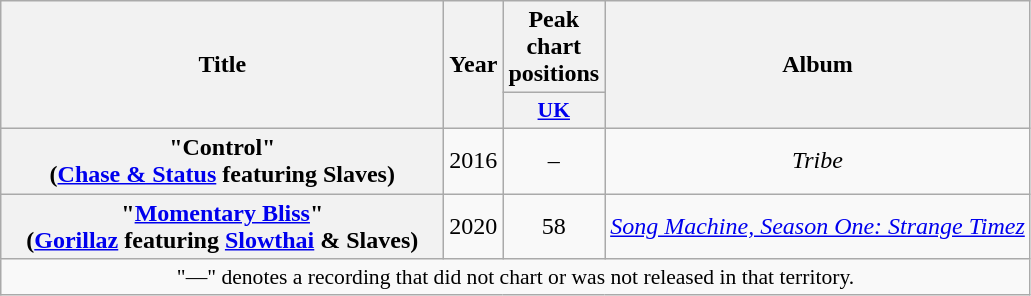<table class="wikitable plainrowheaders" style="text-align:center;">
<tr>
<th scope="col" style="width:18em;" rowspan="2">Title</th>
<th scope="col" style="width:1em;" rowspan="2">Year</th>
<th scope="col" colspan="1">Peak<br>chart<br>positions</th>
<th scope="col" rowspan="2">Album</th>
</tr>
<tr>
<th scope="col" style="width:3em;font-size:90%;"><a href='#'>UK</a><br></th>
</tr>
<tr>
<th scope="row">"Control"<br><span>(<a href='#'>Chase & Status</a> featuring Slaves)</span></th>
<td>2016</td>
<td>–</td>
<td><em>Tribe</em></td>
</tr>
<tr>
<th scope="row">"<a href='#'>Momentary Bliss</a>"<br><span>(<a href='#'>Gorillaz</a> featuring <a href='#'>Slowthai</a> & Slaves)</span></th>
<td>2020</td>
<td>58</td>
<td><em><a href='#'>Song Machine, Season One: Strange Timez</a></em></td>
</tr>
<tr>
<td colspan="4" style="font-size:90%">"—" denotes a recording that did not chart or was not released in that territory.</td>
</tr>
</table>
